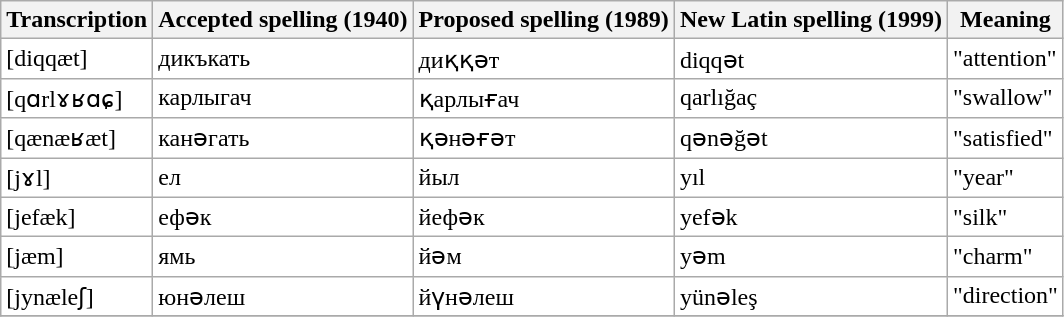<table class="Unicode wikitable" style="background:white">
<tr>
<th>Transcription</th>
<th>Accepted spelling (1940)</th>
<th>Proposed spelling (1989)</th>
<th>New Latin spelling (1999)</th>
<th>Meaning</th>
</tr>
<tr>
<td>[diqqæt]</td>
<td>дикъкать</td>
<td>диққәт</td>
<td>diqqət</td>
<td>"attention"</td>
</tr>
<tr>
<td>[qɑrlɤʁɑɕ]</td>
<td>карлыгач</td>
<td>қарлығач</td>
<td>qarlığaç</td>
<td>"swallow"</td>
</tr>
<tr>
<td>[qænæʁæt]</td>
<td>канәгать</td>
<td>қәнәғәт</td>
<td>qənəğət</td>
<td>"satisfied"</td>
</tr>
<tr>
<td>[jɤl]</td>
<td>ел</td>
<td>йыл</td>
<td>yıl</td>
<td>"year"</td>
</tr>
<tr>
<td>[jefæk]</td>
<td>ефәк</td>
<td>йефәк</td>
<td>yefək</td>
<td>"silk"</td>
</tr>
<tr>
<td>[jæm]</td>
<td>ямь</td>
<td>йәм</td>
<td>yəm</td>
<td>"charm"</td>
</tr>
<tr>
<td>[jynæleʃ]</td>
<td>юнәлеш</td>
<td>йүнәлеш</td>
<td>yünəleş</td>
<td>"direction"</td>
</tr>
<tr>
</tr>
</table>
